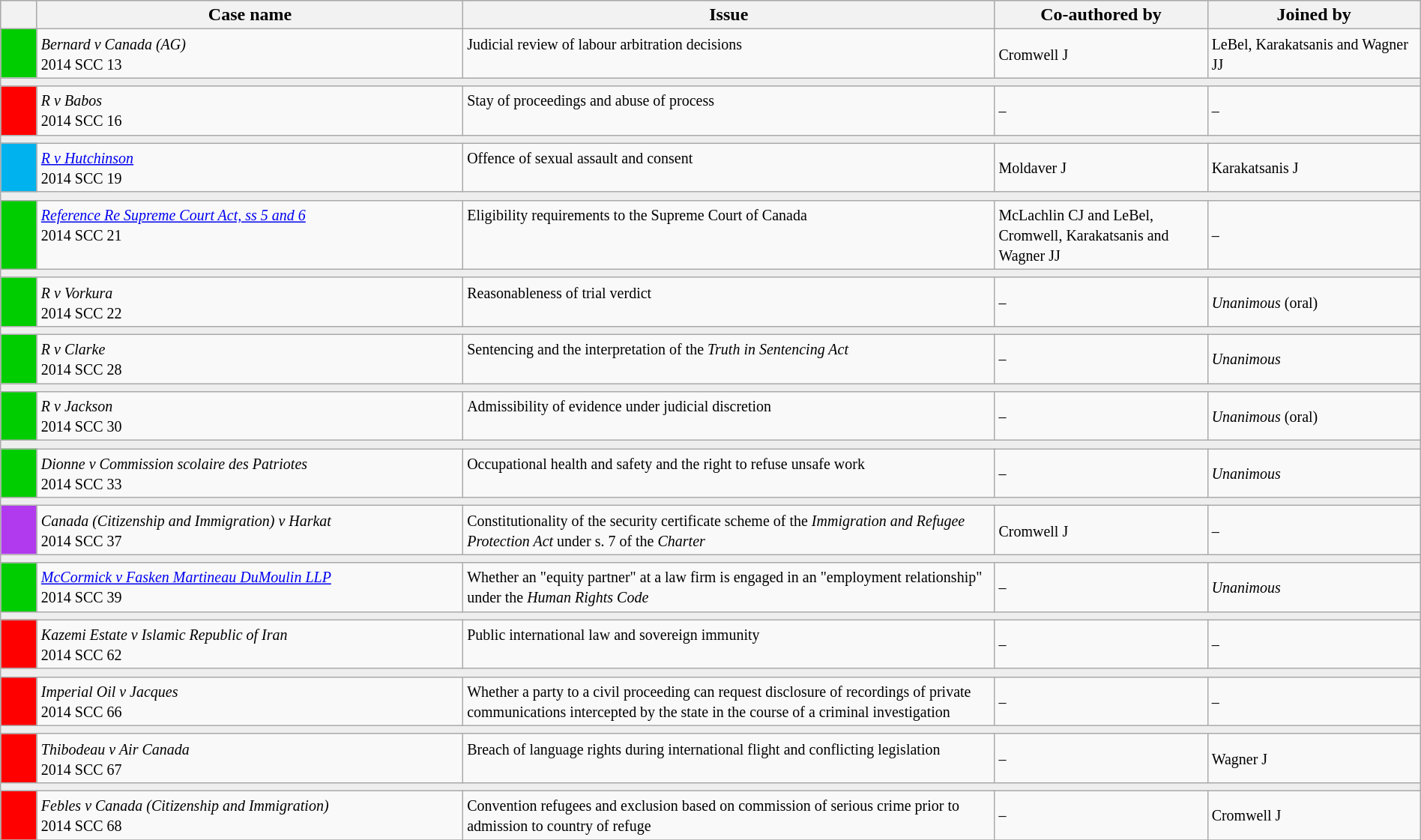<table class="wikitable" width=100%>
<tr bgcolor="#CCCCCC">
<th width=25px></th>
<th width=30%>Case name</th>
<th>Issue</th>
<th width=15%>Co-authored by</th>
<th width=15%>Joined by</th>
</tr>
<tr>
<td bgcolor="00cd00"></td>
<td align=left valign=top><small><em>Bernard v Canada (AG)</em><br> 2014 SCC 13 </small></td>
<td valign=top><small> Judicial review of labour arbitration decisions</small></td>
<td><small> Cromwell J</small></td>
<td><small>  LeBel, Karakatsanis and Wagner JJ</small></td>
</tr>
<tr>
<td bgcolor=#EEEEEE colspan=5 valign=top><small></small></td>
</tr>
<tr>
<td bgcolor="red"></td>
<td align=left valign=top><small><em>R v Babos</em><br> 2014 SCC 16 </small></td>
<td valign=top><small>Stay of proceedings and abuse of process</small></td>
<td><small> –</small></td>
<td><small> –</small></td>
</tr>
<tr>
<td bgcolor=#EEEEEE colspan=5 valign=top><small></small></td>
</tr>
<tr>
<td bgcolor="00B2EE"></td>
<td align=left valign=top><small><em><a href='#'>R v Hutchinson</a></em><br> 2014 SCC 19 </small></td>
<td valign=top><small>Offence of sexual assault and consent</small></td>
<td><small> Moldaver J</small></td>
<td><small> Karakatsanis J</small></td>
</tr>
<tr>
<td bgcolor=#EEEEEE colspan=5 valign=top><small></small></td>
</tr>
<tr>
<td bgcolor="00cd00"></td>
<td align=left valign=top><small><em><a href='#'>Reference Re Supreme Court Act, ss 5 and 6</a></em><br> 2014 SCC 21 </small></td>
<td valign=top><small>Eligibility requirements to the Supreme Court of Canada</small></td>
<td><small> McLachlin CJ and LeBel, Cromwell, Karakatsanis and Wagner JJ</small></td>
<td><small> –</small></td>
</tr>
<tr>
<td bgcolor=#EEEEEE colspan=5 valign=top><small></small></td>
</tr>
<tr>
<td bgcolor="00cd00"></td>
<td align=left valign=top><small><em>R v Vorkura</em><br> 2014 SCC 22 </small></td>
<td valign=top><small>Reasonableness of trial verdict</small></td>
<td><small> –</small></td>
<td><small> <em>Unanimous</em> (oral)</small></td>
</tr>
<tr>
<td bgcolor=#EEEEEE colspan=5 valign=top><small></small></td>
</tr>
<tr>
<td bgcolor="00cd00"></td>
<td align=left valign=top><small><em>R v Clarke</em><br> 2014 SCC 28 </small></td>
<td valign=top><small>Sentencing and the interpretation of the <em>Truth in Sentencing Act</em></small></td>
<td><small> –</small></td>
<td><small> <em>Unanimous</em></small></td>
</tr>
<tr>
<td bgcolor=#EEEEEE colspan=5 valign=top><small></small></td>
</tr>
<tr>
<td bgcolor="00cd00"></td>
<td align=left valign=top><small><em>R v Jackson</em><br> 2014 SCC 30 </small></td>
<td valign=top><small>Admissibility of evidence under judicial discretion</small></td>
<td><small> –</small></td>
<td><small> <em>Unanimous</em> (oral)</small></td>
</tr>
<tr>
<td bgcolor=#EEEEEE colspan=5 valign=top><small></small></td>
</tr>
<tr>
<td bgcolor="00cd00"></td>
<td align=left valign=top><small><em>Dionne v Commission scolaire des Patriotes</em><br> 2014 SCC 33 </small></td>
<td valign=top><small>Occupational health and safety and the right to refuse unsafe work</small></td>
<td><small> –</small></td>
<td><small> <em>Unanimous</em></small></td>
</tr>
<tr>
<td bgcolor=#EEEEEE colspan=5 valign=top><small></small></td>
</tr>
<tr>
<td bgcolor="B23AEE"></td>
<td align=left valign=top><small><em>Canada (Citizenship and Immigration) v Harkat</em><br> 2014 SCC 37 </small></td>
<td valign=top><small>Constitutionality of the security certificate scheme of the <em>Immigration and Refugee Protection Act</em> under s. 7 of the <em>Charter</em></small></td>
<td><small> Cromwell J</small></td>
<td><small> –</small></td>
</tr>
<tr>
<td bgcolor=#EEEEEE colspan=5 valign=top><small></small></td>
</tr>
<tr>
<td bgcolor="00cd00"></td>
<td align=left valign=top><small><em><a href='#'>McCormick v Fasken Martineau DuMoulin LLP</a></em><br> 2014 SCC 39 </small></td>
<td valign=top><small>Whether an "equity partner" at a law firm is engaged in an "employment relationship" under the <em>Human Rights Code</em></small></td>
<td><small> –</small></td>
<td><small> <em>Unanimous</em></small></td>
</tr>
<tr>
<td bgcolor=#EEEEEE colspan=5 valign=top><small></small></td>
</tr>
<tr>
<td bgcolor="red"></td>
<td align=left valign=top><small><em>Kazemi Estate v Islamic Republic of Iran</em><br> 2014 SCC 62 </small></td>
<td valign=top><small>Public international law and sovereign immunity</small></td>
<td><small> –</small></td>
<td><small> –</small></td>
</tr>
<tr>
<td bgcolor=#EEEEEE colspan=5 valign=top><small></small></td>
</tr>
<tr>
<td bgcolor="red"></td>
<td align=left valign=top><small><em>Imperial Oil v Jacques</em><br> 2014 SCC 66 </small></td>
<td valign=top><small>Whether a party to a civil proceeding can request disclosure of recordings of private communications intercepted by the state in the course of a criminal investigation</small></td>
<td><small> –</small></td>
<td><small> –</small></td>
</tr>
<tr>
<td bgcolor=#EEEEEE colspan=5 valign=top><small></small></td>
</tr>
<tr>
<td bgcolor="red"></td>
<td align=left valign=top><small><em>Thibodeau v Air Canada</em><br> 2014 SCC 67 </small></td>
<td valign=top><small>Breach of language rights during international flight and conflicting legislation</small></td>
<td><small> –</small></td>
<td><small> Wagner J</small></td>
</tr>
<tr>
<td bgcolor=#EEEEEE colspan=5 valign=top><small></small></td>
</tr>
<tr>
<td bgcolor="red"></td>
<td align=left valign=top><small><em>Febles v Canada (Citizenship and Immigration)</em><br> 2014 SCC 68 </small></td>
<td valign=top><small>Convention refugees and exclusion based on commission of serious crime prior to admission to country of refuge</small></td>
<td><small> –</small></td>
<td><small> Cromwell J</small></td>
</tr>
<tr>
</tr>
</table>
